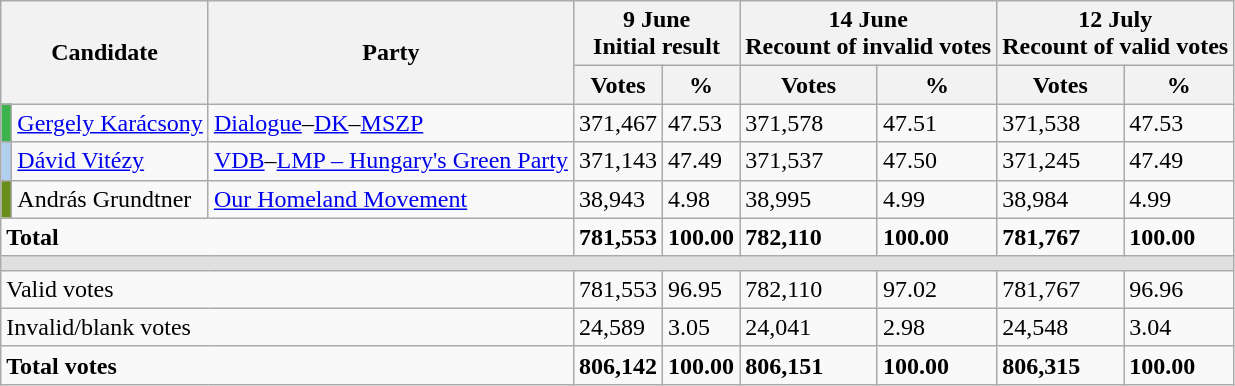<table class="wikitable">
<tr>
<th colspan="2" rowspan="2">Candidate</th>
<th rowspan="2">Party</th>
<th colspan="2">9 June<br>Initial result</th>
<th colspan="2">14 June<br>Recount of invalid votes</th>
<th colspan="2">12 July<br>Recount of valid votes</th>
</tr>
<tr>
<th>Votes</th>
<th>%</th>
<th>Votes</th>
<th>%</th>
<th>Votes</th>
<th>%</th>
</tr>
<tr>
<td style="background:#3CB34D;"></td>
<td><a href='#'>Gergely Karácsony</a></td>
<td><a href='#'>Dialogue</a>–<a href='#'>DK</a>–<a href='#'>MSZP</a></td>
<td>371,467</td>
<td>47.53</td>
<td>371,578</td>
<td>47.51</td>
<td>371,538</td>
<td>47.53</td>
</tr>
<tr>
<td style="background:#B1D0EF;"></td>
<td><a href='#'>Dávid Vitézy</a></td>
<td><a href='#'>VDB</a>–<a href='#'>LMP – Hungary's Green Party</a></td>
<td>371,143</td>
<td>47.49</td>
<td>371,537</td>
<td>47.50</td>
<td>371,245</td>
<td>47.49</td>
</tr>
<tr>
<td style="background:#688D1B;"></td>
<td>András Grundtner</td>
<td><a href='#'>Our Homeland Movement</a></td>
<td>38,943</td>
<td>4.98</td>
<td>38,995</td>
<td>4.99</td>
<td>38,984</td>
<td>4.99</td>
</tr>
<tr>
<td colspan="3"><strong>Total</strong></td>
<td><strong>781,553</strong></td>
<td><strong>100.00</strong></td>
<td><strong>782,110</strong></td>
<td><strong>100.00</strong></td>
<td><strong>781,767</strong></td>
<td><strong>100.00</strong></td>
</tr>
<tr>
<td colspan="9" style="background:#E0E0E0; height:2px;"></td>
</tr>
<tr>
<td colspan="3">Valid votes</td>
<td>781,553</td>
<td>96.95</td>
<td>782,110</td>
<td>97.02</td>
<td>781,767</td>
<td>96.96</td>
</tr>
<tr>
<td colspan="3">Invalid/blank votes</td>
<td>24,589</td>
<td>3.05</td>
<td>24,041</td>
<td>2.98</td>
<td>24,548</td>
<td>3.04</td>
</tr>
<tr>
<td colspan="3"><strong>Total votes</strong></td>
<td><strong>806,142</strong></td>
<td><strong>100.00</strong></td>
<td><strong>806,151</strong></td>
<td><strong>100.00</strong></td>
<td><strong>806,315</strong></td>
<td><strong>100.00</strong></td>
</tr>
</table>
